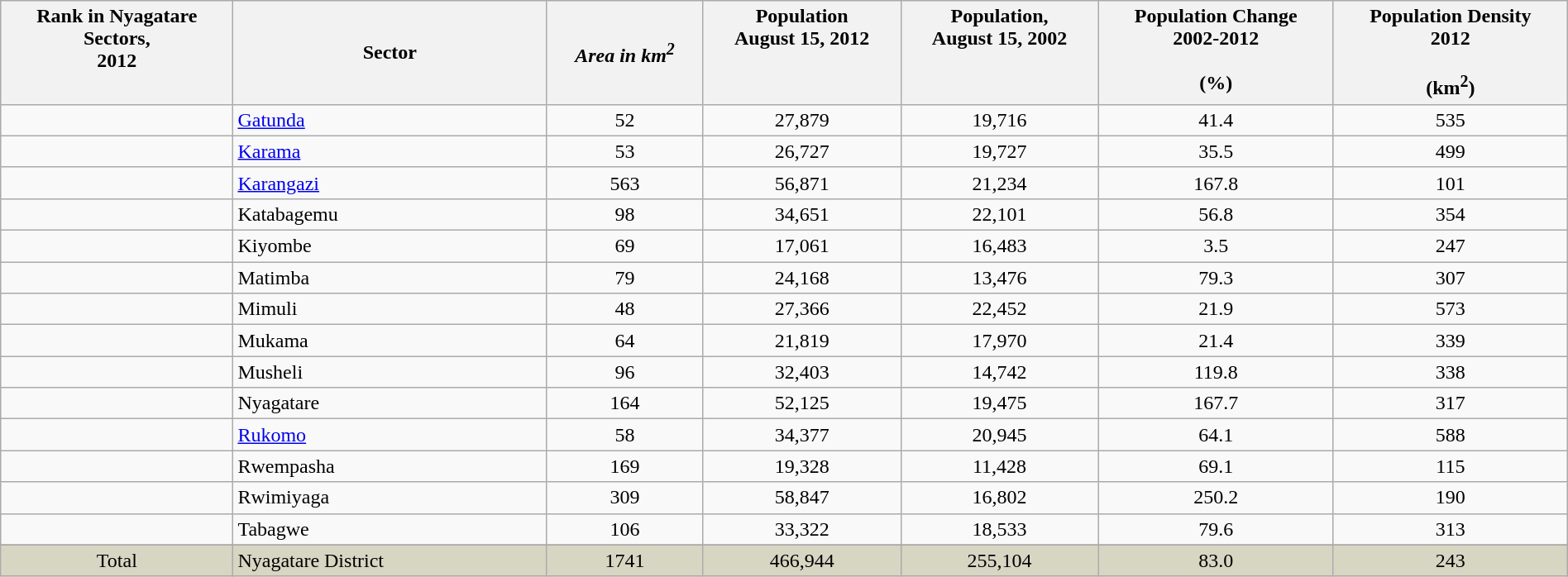<table class="wikitable sortable"  style="width:100%; text-align:center;">
<tr valign="top">
<th>Rank in Nyagatare<br> Sectors,<br>2012</th>
<th style="width:20%; vertical-align:middle;"><strong>Sector</strong><br></th>
<th style="width:10%; vertical-align:middle;"><em>Area in km<sup>2</sup></em><br></th>
<th valign="top">Population <br> August 15, 2012<br></th>
<th valign="top">Population,<br> August 15, 2002<br></th>
<th valign="top">Population Change <br> 2002-2012<br> <br>(%)<br></th>
<th valign="top">Population Density <br> 2012<br> <br>(km<sup>2</sup>)</th>
</tr>
<tr>
<td></td>
<td align = left><a href='#'>Gatunda</a></td>
<td>52</td>
<td>27,879</td>
<td>19,716</td>
<td>41.4</td>
<td>535</td>
</tr>
<tr>
<td></td>
<td align = left><a href='#'>Karama</a></td>
<td>53</td>
<td>26,727</td>
<td>19,727</td>
<td>35.5</td>
<td>499</td>
</tr>
<tr>
<td></td>
<td align = left><a href='#'>Karangazi</a></td>
<td>563</td>
<td>56,871</td>
<td>21,234</td>
<td>167.8</td>
<td>101</td>
</tr>
<tr>
<td></td>
<td align = left>Katabagemu</td>
<td>98</td>
<td>34,651</td>
<td>22,101</td>
<td>56.8</td>
<td>354</td>
</tr>
<tr>
<td></td>
<td align = left>Kiyombe</td>
<td>69</td>
<td>17,061</td>
<td>16,483</td>
<td>3.5</td>
<td>247</td>
</tr>
<tr>
<td></td>
<td align = left>Matimba</td>
<td>79</td>
<td>24,168</td>
<td>13,476</td>
<td>79.3</td>
<td>307</td>
</tr>
<tr>
<td></td>
<td align = left>Mimuli</td>
<td>48</td>
<td>27,366</td>
<td>22,452</td>
<td>21.9</td>
<td>573</td>
</tr>
<tr>
<td></td>
<td align = left>Mukama</td>
<td>64</td>
<td>21,819</td>
<td>17,970</td>
<td>21.4</td>
<td>339</td>
</tr>
<tr>
<td></td>
<td align = left>Musheli</td>
<td>96</td>
<td>32,403</td>
<td>14,742</td>
<td>119.8</td>
<td>338</td>
</tr>
<tr>
<td></td>
<td align = left>Nyagatare</td>
<td>164</td>
<td>52,125</td>
<td>19,475</td>
<td>167.7</td>
<td>317</td>
</tr>
<tr>
<td></td>
<td align = left><a href='#'>Rukomo</a></td>
<td>58</td>
<td>34,377</td>
<td>20,945</td>
<td>64.1</td>
<td>588</td>
</tr>
<tr>
<td></td>
<td align = left>Rwempasha</td>
<td>169</td>
<td>19,328</td>
<td>11,428</td>
<td>69.1</td>
<td>115</td>
</tr>
<tr>
<td></td>
<td align = left>Rwimiyaga</td>
<td>309</td>
<td>58,847</td>
<td>16,802</td>
<td>250.2</td>
<td>190</td>
</tr>
<tr>
<td></td>
<td align = left>Tabagwe</td>
<td>106</td>
<td>33,322</td>
<td>18,533</td>
<td>79.6</td>
<td>313</td>
</tr>
<tr>
</tr>
<tr class="sortbottom" style="background:#d6d6c3;">
<td>Total</td>
<td align = left>Nyagatare District</td>
<td>1741</td>
<td>466,944</td>
<td>255,104</td>
<td>83.0</td>
<td>243</td>
</tr>
</table>
